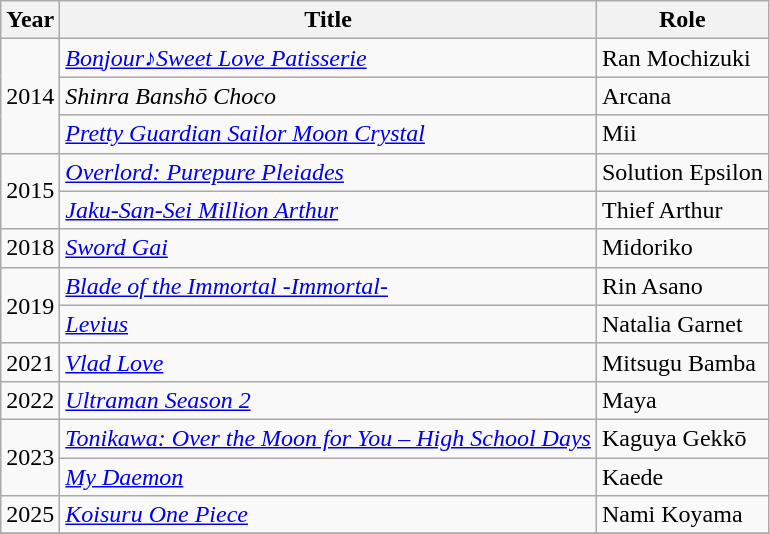<table class="wikitable">
<tr>
<th>Year</th>
<th>Title</th>
<th>Role</th>
</tr>
<tr>
<td rowspan="3">2014</td>
<td><em><a href='#'>Bonjour♪Sweet Love Patisserie</a></em></td>
<td>Ran Mochizuki</td>
</tr>
<tr>
<td><em>Shinra Banshō Choco</em></td>
<td>Arcana</td>
</tr>
<tr>
<td><em><a href='#'>Pretty Guardian Sailor Moon Crystal</a></em></td>
<td>Mii</td>
</tr>
<tr>
<td rowspan="2">2015</td>
<td><em><a href='#'>Overlord: Purepure Pleiades</a></em></td>
<td>Solution Epsilon</td>
</tr>
<tr>
<td><em><a href='#'>Jaku-San-Sei Million Arthur</a></em></td>
<td>Thief Arthur</td>
</tr>
<tr>
<td>2018</td>
<td><em><a href='#'>Sword Gai</a></em></td>
<td>Midoriko</td>
</tr>
<tr>
<td rowspan="2">2019</td>
<td><em><a href='#'>Blade of the Immortal -Immortal-</a></em></td>
<td>Rin Asano</td>
</tr>
<tr>
<td><em><a href='#'>Levius</a></em></td>
<td>Natalia Garnet</td>
</tr>
<tr>
<td>2021</td>
<td><em><a href='#'>Vlad Love</a></em></td>
<td>Mitsugu Bamba</td>
</tr>
<tr>
<td>2022</td>
<td><em><a href='#'>Ultraman Season 2</a></em></td>
<td>Maya</td>
</tr>
<tr>
<td rowspan="2">2023</td>
<td><em><a href='#'>Tonikawa: Over the Moon for You – High School Days</a></em></td>
<td>Kaguya Gekkō</td>
</tr>
<tr>
<td><em><a href='#'>My Daemon</a></em></td>
<td>Kaede</td>
</tr>
<tr>
<td>2025</td>
<td><em><a href='#'>Koisuru One Piece</a></em></td>
<td>Nami Koyama</td>
</tr>
<tr>
</tr>
</table>
